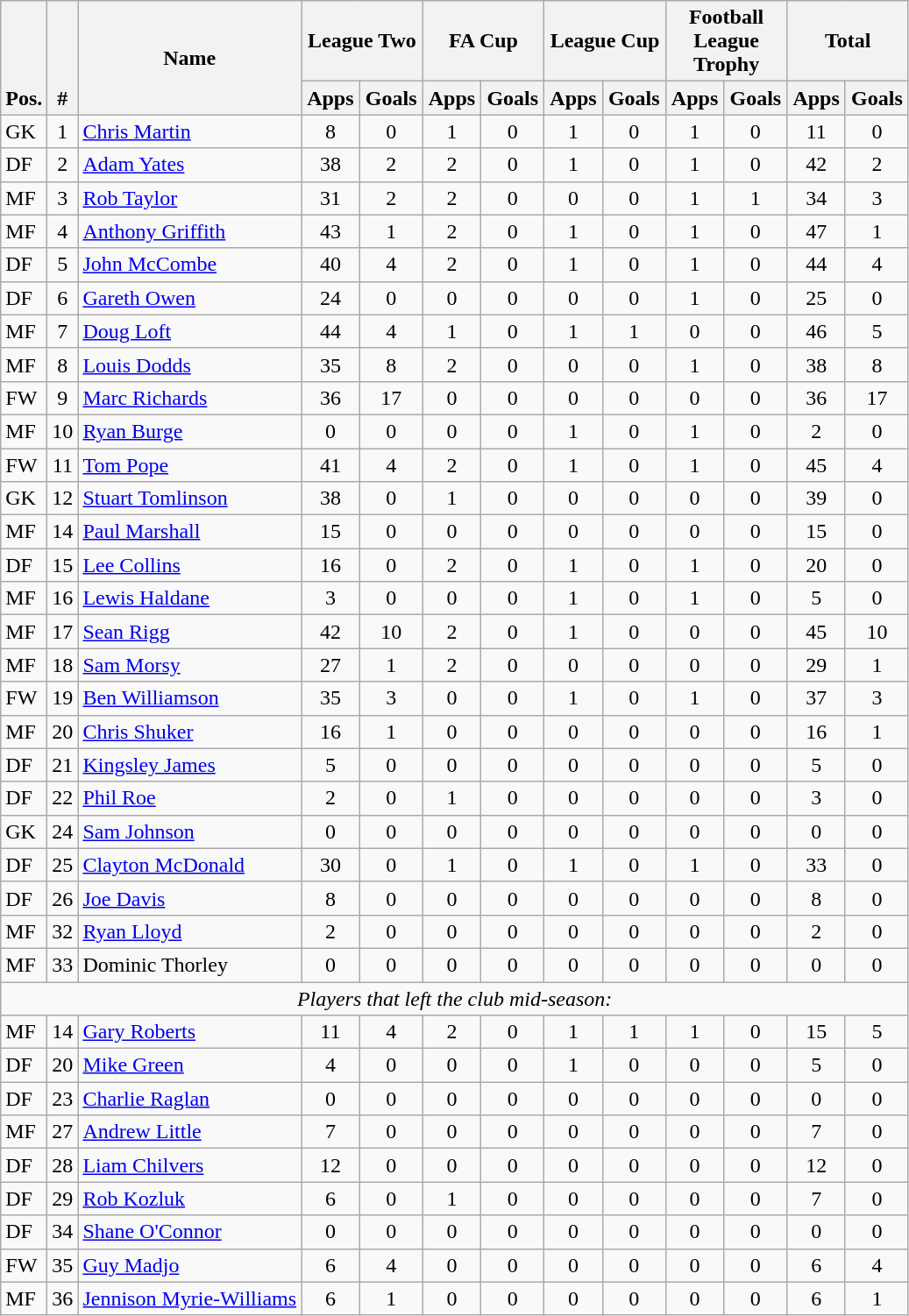<table class="wikitable" style="text-align:center">
<tr>
<th rowspan="2" style="vertical-align:bottom;">Pos.</th>
<th rowspan="2" style="vertical-align:bottom;">#</th>
<th rowspan="2">Name</th>
<th colspan="2" style="width:85px;">League Two</th>
<th colspan="2" style="width:85px;">FA Cup</th>
<th colspan="2" style="width:85px;">League Cup</th>
<th colspan="2" style="width:85px;">Football League Trophy</th>
<th colspan="2" style="width:85px;">Total</th>
</tr>
<tr>
<th>Apps</th>
<th>Goals</th>
<th>Apps</th>
<th>Goals</th>
<th>Apps</th>
<th>Goals</th>
<th>Apps</th>
<th>Goals</th>
<th>Apps</th>
<th>Goals</th>
</tr>
<tr>
<td align="left">GK</td>
<td>1</td>
<td align="left"> <a href='#'>Chris Martin</a></td>
<td>8</td>
<td>0</td>
<td>1</td>
<td>0</td>
<td>1</td>
<td>0</td>
<td>1</td>
<td>0</td>
<td>11</td>
<td>0</td>
</tr>
<tr>
<td align="left">DF</td>
<td>2</td>
<td align="left"> <a href='#'>Adam Yates</a></td>
<td>38</td>
<td>2</td>
<td>2</td>
<td>0</td>
<td>1</td>
<td>0</td>
<td>1</td>
<td>0</td>
<td>42</td>
<td>2</td>
</tr>
<tr>
<td align="left">MF</td>
<td>3</td>
<td align="left"> <a href='#'>Rob Taylor</a></td>
<td>31</td>
<td>2</td>
<td>2</td>
<td>0</td>
<td>0</td>
<td>0</td>
<td>1</td>
<td>1</td>
<td>34</td>
<td>3</td>
</tr>
<tr>
<td align="left">MF</td>
<td>4</td>
<td align="left"> <a href='#'>Anthony Griffith</a></td>
<td>43</td>
<td>1</td>
<td>2</td>
<td>0</td>
<td>1</td>
<td>0</td>
<td>1</td>
<td>0</td>
<td>47</td>
<td>1</td>
</tr>
<tr>
<td align="left">DF</td>
<td>5</td>
<td align="left"> <a href='#'>John McCombe</a></td>
<td>40</td>
<td>4</td>
<td>2</td>
<td>0</td>
<td>1</td>
<td>0</td>
<td>1</td>
<td>0</td>
<td>44</td>
<td>4</td>
</tr>
<tr>
<td align="left">DF</td>
<td>6</td>
<td align="left"> <a href='#'>Gareth Owen</a></td>
<td>24</td>
<td>0</td>
<td>0</td>
<td>0</td>
<td>0</td>
<td>0</td>
<td>1</td>
<td>0</td>
<td>25</td>
<td>0</td>
</tr>
<tr>
<td align="left">MF</td>
<td>7</td>
<td align="left"> <a href='#'>Doug Loft</a></td>
<td>44</td>
<td>4</td>
<td>1</td>
<td>0</td>
<td>1</td>
<td>1</td>
<td>0</td>
<td>0</td>
<td>46</td>
<td>5</td>
</tr>
<tr>
<td align="left">MF</td>
<td>8</td>
<td align="left"> <a href='#'>Louis Dodds</a></td>
<td>35</td>
<td>8</td>
<td>2</td>
<td>0</td>
<td>0</td>
<td>0</td>
<td>1</td>
<td>0</td>
<td>38</td>
<td>8</td>
</tr>
<tr>
<td align="left">FW</td>
<td>9</td>
<td align="left"> <a href='#'>Marc Richards</a></td>
<td>36</td>
<td>17</td>
<td>0</td>
<td>0</td>
<td>0</td>
<td>0</td>
<td>0</td>
<td>0</td>
<td>36</td>
<td>17</td>
</tr>
<tr>
<td align="left">MF</td>
<td>10</td>
<td align="left"> <a href='#'>Ryan Burge</a></td>
<td>0</td>
<td>0</td>
<td>0</td>
<td>0</td>
<td>1</td>
<td>0</td>
<td>1</td>
<td>0</td>
<td>2</td>
<td>0</td>
</tr>
<tr>
<td align="left">FW</td>
<td>11</td>
<td align="left"> <a href='#'>Tom Pope</a></td>
<td>41</td>
<td>4</td>
<td>2</td>
<td>0</td>
<td>1</td>
<td>0</td>
<td>1</td>
<td>0</td>
<td>45</td>
<td>4</td>
</tr>
<tr>
<td align="left">GK</td>
<td>12</td>
<td align="left"> <a href='#'>Stuart Tomlinson</a></td>
<td>38</td>
<td>0</td>
<td>1</td>
<td>0</td>
<td>0</td>
<td>0</td>
<td>0</td>
<td>0</td>
<td>39</td>
<td>0</td>
</tr>
<tr>
<td align="left">MF</td>
<td>14</td>
<td align="left"> <a href='#'>Paul Marshall</a></td>
<td>15</td>
<td>0</td>
<td>0</td>
<td>0</td>
<td>0</td>
<td>0</td>
<td>0</td>
<td>0</td>
<td>15</td>
<td>0</td>
</tr>
<tr>
<td align="left">DF</td>
<td>15</td>
<td align="left"> <a href='#'>Lee Collins</a></td>
<td>16</td>
<td>0</td>
<td>2</td>
<td>0</td>
<td>1</td>
<td>0</td>
<td>1</td>
<td>0</td>
<td>20</td>
<td>0</td>
</tr>
<tr>
<td align="left">MF</td>
<td>16</td>
<td align="left"> <a href='#'>Lewis Haldane</a></td>
<td>3</td>
<td>0</td>
<td>0</td>
<td>0</td>
<td>1</td>
<td>0</td>
<td>1</td>
<td>0</td>
<td>5</td>
<td>0</td>
</tr>
<tr>
<td align="left">MF</td>
<td>17</td>
<td align="left"> <a href='#'>Sean Rigg</a></td>
<td>42</td>
<td>10</td>
<td>2</td>
<td>0</td>
<td>1</td>
<td>0</td>
<td>0</td>
<td>0</td>
<td>45</td>
<td>10</td>
</tr>
<tr>
<td align="left">MF</td>
<td>18</td>
<td align="left"> <a href='#'>Sam Morsy</a></td>
<td>27</td>
<td>1</td>
<td>2</td>
<td>0</td>
<td>0</td>
<td>0</td>
<td>0</td>
<td>0</td>
<td>29</td>
<td>1</td>
</tr>
<tr>
<td align="left">FW</td>
<td>19</td>
<td align="left"> <a href='#'>Ben Williamson</a></td>
<td>35</td>
<td>3</td>
<td>0</td>
<td>0</td>
<td>1</td>
<td>0</td>
<td>1</td>
<td>0</td>
<td>37</td>
<td>3</td>
</tr>
<tr>
<td align="left">MF</td>
<td>20</td>
<td align="left"> <a href='#'>Chris Shuker</a></td>
<td>16</td>
<td>1</td>
<td>0</td>
<td>0</td>
<td>0</td>
<td>0</td>
<td>0</td>
<td>0</td>
<td>16</td>
<td>1</td>
</tr>
<tr>
<td align="left">DF</td>
<td>21</td>
<td align="left"> <a href='#'>Kingsley James</a></td>
<td>5</td>
<td>0</td>
<td>0</td>
<td>0</td>
<td>0</td>
<td>0</td>
<td>0</td>
<td>0</td>
<td>5</td>
<td>0</td>
</tr>
<tr>
<td align="left">DF</td>
<td>22</td>
<td align="left"> <a href='#'>Phil Roe</a></td>
<td>2</td>
<td>0</td>
<td>1</td>
<td>0</td>
<td>0</td>
<td>0</td>
<td>0</td>
<td>0</td>
<td>3</td>
<td>0</td>
</tr>
<tr>
<td align="left">GK</td>
<td>24</td>
<td align="left"> <a href='#'>Sam Johnson</a></td>
<td>0</td>
<td>0</td>
<td>0</td>
<td>0</td>
<td>0</td>
<td>0</td>
<td>0</td>
<td>0</td>
<td>0</td>
<td>0</td>
</tr>
<tr>
<td align="left">DF</td>
<td>25</td>
<td align="left"> <a href='#'>Clayton McDonald</a></td>
<td>30</td>
<td>0</td>
<td>1</td>
<td>0</td>
<td>1</td>
<td>0</td>
<td>1</td>
<td>0</td>
<td>33</td>
<td>0</td>
</tr>
<tr>
<td align="left">DF</td>
<td>26</td>
<td align="left"> <a href='#'>Joe Davis</a></td>
<td>8</td>
<td>0</td>
<td>0</td>
<td>0</td>
<td>0</td>
<td>0</td>
<td>0</td>
<td>0</td>
<td>8</td>
<td>0</td>
</tr>
<tr>
<td align="left">MF</td>
<td>32</td>
<td align="left"> <a href='#'>Ryan Lloyd</a></td>
<td>2</td>
<td>0</td>
<td>0</td>
<td>0</td>
<td>0</td>
<td>0</td>
<td>0</td>
<td>0</td>
<td>2</td>
<td>0</td>
</tr>
<tr>
<td align="left">MF</td>
<td>33</td>
<td align="left"> Dominic Thorley</td>
<td>0</td>
<td>0</td>
<td>0</td>
<td>0</td>
<td>0</td>
<td>0</td>
<td>0</td>
<td>0</td>
<td>0</td>
<td>0</td>
</tr>
<tr>
<td colspan="14"><em>Players that left the club mid-season:</em></td>
</tr>
<tr>
<td align="left">MF</td>
<td>14</td>
<td align="left"> <a href='#'>Gary Roberts</a></td>
<td>11</td>
<td>4</td>
<td>2</td>
<td>0</td>
<td>1</td>
<td>1</td>
<td>1</td>
<td>0</td>
<td>15</td>
<td>5</td>
</tr>
<tr>
<td align="left">DF</td>
<td>20</td>
<td align="left"> <a href='#'>Mike Green</a></td>
<td>4</td>
<td>0</td>
<td>0</td>
<td>0</td>
<td>1</td>
<td>0</td>
<td>0</td>
<td>0</td>
<td>5</td>
<td>0</td>
</tr>
<tr>
<td align="left">DF</td>
<td>23</td>
<td align="left"> <a href='#'>Charlie Raglan</a></td>
<td>0</td>
<td>0</td>
<td>0</td>
<td>0</td>
<td>0</td>
<td>0</td>
<td>0</td>
<td>0</td>
<td>0</td>
<td>0</td>
</tr>
<tr>
<td align="left">MF</td>
<td>27</td>
<td align="left"> <a href='#'>Andrew Little</a></td>
<td>7</td>
<td>0</td>
<td>0</td>
<td>0</td>
<td>0</td>
<td>0</td>
<td>0</td>
<td>0</td>
<td>7</td>
<td>0</td>
</tr>
<tr>
<td align="left">DF</td>
<td>28</td>
<td align="left"> <a href='#'>Liam Chilvers</a></td>
<td>12</td>
<td>0</td>
<td>0</td>
<td>0</td>
<td>0</td>
<td>0</td>
<td>0</td>
<td>0</td>
<td>12</td>
<td>0</td>
</tr>
<tr>
<td align="left">DF</td>
<td>29</td>
<td align="left"> <a href='#'>Rob Kozluk</a></td>
<td>6</td>
<td>0</td>
<td>1</td>
<td>0</td>
<td>0</td>
<td>0</td>
<td>0</td>
<td>0</td>
<td>7</td>
<td>0</td>
</tr>
<tr>
<td align="left">DF</td>
<td>34</td>
<td align="left"> <a href='#'>Shane O'Connor</a></td>
<td>0</td>
<td>0</td>
<td>0</td>
<td>0</td>
<td>0</td>
<td>0</td>
<td>0</td>
<td>0</td>
<td>0</td>
<td>0</td>
</tr>
<tr>
<td align="left">FW</td>
<td>35</td>
<td align="left"> <a href='#'>Guy Madjo</a></td>
<td>6</td>
<td>4</td>
<td>0</td>
<td>0</td>
<td>0</td>
<td>0</td>
<td>0</td>
<td>0</td>
<td>6</td>
<td>4</td>
</tr>
<tr>
<td align="left">MF</td>
<td>36</td>
<td align="left"> <a href='#'>Jennison Myrie-Williams</a></td>
<td>6</td>
<td>1</td>
<td>0</td>
<td>0</td>
<td>0</td>
<td>0</td>
<td>0</td>
<td>0</td>
<td>6</td>
<td>1</td>
</tr>
</table>
